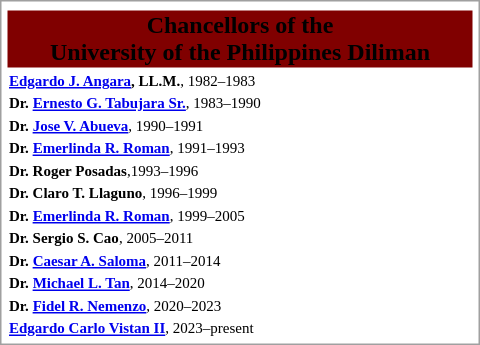<table style="float:right; margin:1em 1em 1em 1em; width:20em; border: 1px solid #a0a0a0; padding: 2px; bg-color=yellow; text-align:right;">
<tr style="text-align:center;">
</tr>
<tr bgcolor="#800000" align="center">
<td><span><strong>Chancellors of the<br>University of the Philippines Diliman</strong></span></td>
</tr>
<tr style="text-align:left; font-size:x-small;">
<td><strong><a href='#'>Edgardo J. Angara</a>, LL.M.</strong>, 1982–1983</td>
</tr>
<tr style="text-align:left; font-size:x-small;">
<td><strong>Dr. <a href='#'>Ernesto G. Tabujara Sr.</a></strong>, 1983–1990</td>
</tr>
<tr style="text-align:left; font-size:x-small;">
<td><strong>Dr. <a href='#'>Jose V. Abueva</a></strong>, 1990–1991</td>
</tr>
<tr style="text-align:left; font-size:x-small;">
<td><strong>Dr. <a href='#'>Emerlinda R. Roman</a></strong>, 1991–1993</td>
</tr>
<tr style="text-align:left; font-size:x-small;">
<td><strong>Dr. Roger Posadas</strong>,1993–1996</td>
</tr>
<tr style="text-align:left; font-size:x-small;">
<td><strong>Dr. Claro T. Llaguno</strong>, 1996–1999</td>
</tr>
<tr style="text-align:left; font-size:x-small;">
<td><strong>Dr. <a href='#'>Emerlinda R. Roman</a></strong>, 1999–2005</td>
</tr>
<tr style="text-align:left; font-size:x-small;">
<td><strong>Dr. Sergio S. Cao</strong>, 2005–2011</td>
</tr>
<tr style="text-align:left; font-size:x-small;">
<td><strong>Dr. <a href='#'>Caesar A. Saloma</a></strong>, 2011–2014</td>
</tr>
<tr style="text-align:left; font-size:x-small;">
<td><strong>Dr. <a href='#'>Michael L. Tan</a></strong>, 2014–2020</td>
</tr>
<tr style="text-align:left; font-size:x-small;">
<td><strong>Dr. <a href='#'>Fidel R. Nemenzo</a></strong>, 2020–2023</td>
</tr>
<tr style="text-align:left; font-size:x-small;">
<td><strong><a href='#'>Edgardo Carlo Vistan II</a></strong>, 2023–present</td>
</tr>
</table>
